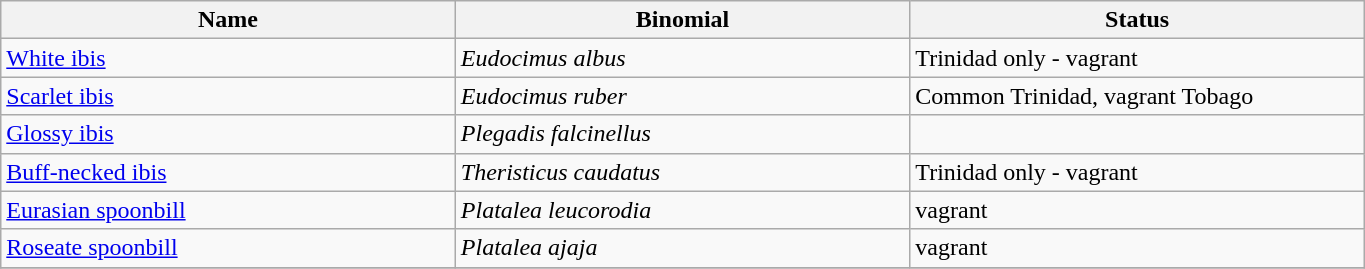<table width=72% class="wikitable">
<tr>
<th width=24%>Name</th>
<th width=24%>Binomial</th>
<th width=24%>Status</th>
</tr>
<tr>
<td><a href='#'>White ibis</a></td>
<td><em>Eudocimus albus</em></td>
<td>Trinidad only - vagrant</td>
</tr>
<tr>
<td><a href='#'>Scarlet ibis</a></td>
<td><em>Eudocimus ruber</em></td>
<td>Common Trinidad, vagrant Tobago</td>
</tr>
<tr>
<td><a href='#'>Glossy ibis</a></td>
<td><em>Plegadis falcinellus</em></td>
<td></td>
</tr>
<tr>
<td><a href='#'>Buff-necked ibis</a></td>
<td><em>Theristicus caudatus</em></td>
<td>Trinidad only - vagrant</td>
</tr>
<tr>
<td><a href='#'>Eurasian spoonbill</a></td>
<td><em>Platalea leucorodia</em></td>
<td>vagrant</td>
</tr>
<tr>
<td><a href='#'>Roseate spoonbill</a></td>
<td><em>Platalea ajaja</em></td>
<td>vagrant</td>
</tr>
<tr>
</tr>
</table>
